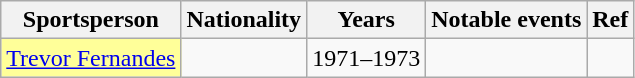<table class="wikitable plainrowheaders sortable" style="text-align:center">
<tr>
<th>Sportsperson</th>
<th>Nationality</th>
<th>Years</th>
<th>Notable events</th>
<th>Ref</th>
</tr>
<tr>
<td bgcolor="#ffff99"><a href='#'>Trevor Fernandes</a></td>
<td align=left></td>
<td align=left>1971–1973</td>
<td></td>
<td></td>
</tr>
</table>
